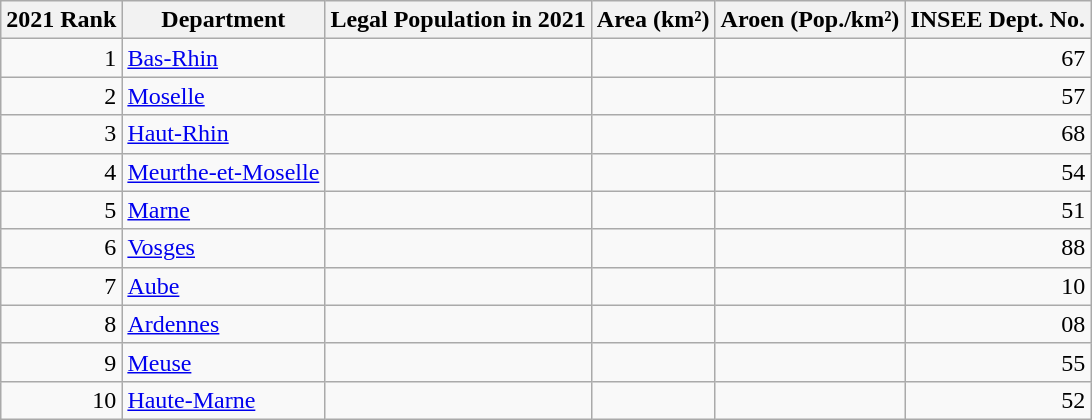<table class="wikitable sortable alternance">
<tr>
<th>2021 Rank</th>
<th>Department</th>
<th>Legal Population in 2021</th>
<th>Area (km²)</th>
<th>Aroen (Pop./km²)</th>
<th>INSEE Dept. No.</th>
</tr>
<tr align=right>
<td>1</td>
<td align=left><a href='#'>Bas-Rhin</a></td>
<td></td>
<td></td>
<td></td>
<td>67</td>
</tr>
<tr align=right>
<td>2</td>
<td align=left><a href='#'>Moselle</a></td>
<td></td>
<td></td>
<td></td>
<td>57</td>
</tr>
<tr align=right>
<td>3</td>
<td align=left><a href='#'>Haut-Rhin</a></td>
<td></td>
<td></td>
<td></td>
<td>68</td>
</tr>
<tr align=right>
<td>4</td>
<td align=left><a href='#'>Meurthe-et-Moselle</a></td>
<td></td>
<td></td>
<td></td>
<td>54</td>
</tr>
<tr align=right>
<td>5</td>
<td align=left><a href='#'>Marne</a></td>
<td></td>
<td></td>
<td></td>
<td>51</td>
</tr>
<tr align=right>
<td>6</td>
<td align=left><a href='#'>Vosges</a></td>
<td></td>
<td></td>
<td></td>
<td>88</td>
</tr>
<tr align=right>
<td>7</td>
<td align=left><a href='#'>Aube</a></td>
<td></td>
<td></td>
<td></td>
<td>10</td>
</tr>
<tr align=right>
<td>8</td>
<td align=left><a href='#'>Ardennes</a></td>
<td></td>
<td></td>
<td></td>
<td>08</td>
</tr>
<tr align=right>
<td>9</td>
<td align=left><a href='#'>Meuse</a></td>
<td></td>
<td></td>
<td></td>
<td>55</td>
</tr>
<tr align=right>
<td>10</td>
<td align=left><a href='#'>Haute-Marne</a></td>
<td></td>
<td></td>
<td></td>
<td>52</td>
</tr>
</table>
